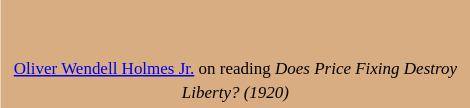<table class="toccolours" style="float: right; margin-left: 0em; margin-right: 0em; font-size: 85%; background:#D9AD82; color:black; width:23em; max-width: 40%;" cellspacing="1">
<tr>
<td style="text-align: left;"><br></td>
</tr>
<tr>
<td style="text-align: center;"><br><small><a href='#'>Oliver Wendell Holmes Jr.</a> on reading <em>Does Price Fixing Destroy Liberty? (1920)</em></small></td>
</tr>
<tr>
</tr>
</table>
